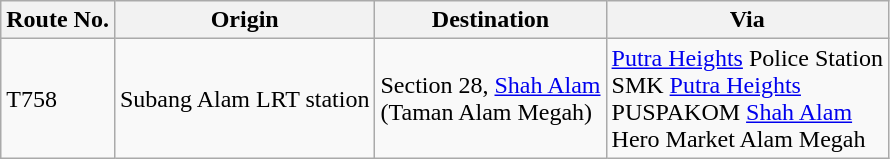<table class="wikitable">
<tr>
<th>Route No.</th>
<th>Origin</th>
<th>Destination</th>
<th>Via</th>
</tr>
<tr>
<td>T758</td>
<td> Subang Alam LRT station</td>
<td>Section 28, <a href='#'>Shah Alam</a> <br> (Taman Alam Megah)</td>
<td><a href='#'>Putra Heights</a> Police Station <br> SMK <a href='#'>Putra Heights</a> <br> PUSPAKOM <a href='#'>Shah Alam</a> <br> Hero Market Alam Megah</td>
</tr>
</table>
